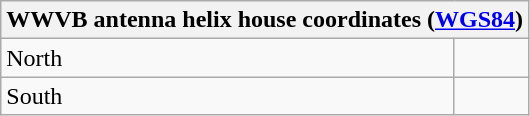<table class="wikitable">
<tr>
<th colspan=2>WWVB antenna helix house coordinates (<a href='#'>WGS84</a>)</th>
</tr>
<tr>
<td>North</td>
<td></td>
</tr>
<tr>
<td>South</td>
<td></td>
</tr>
</table>
